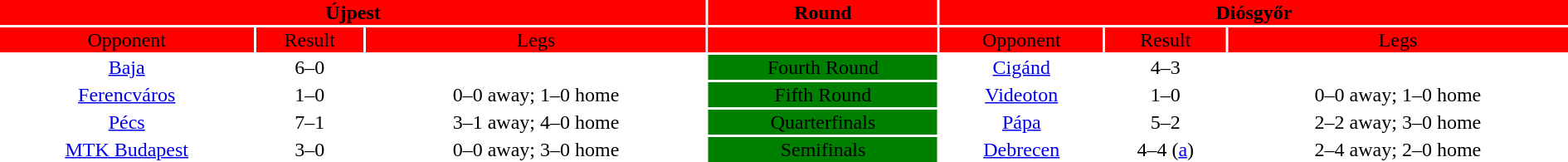<table width="100%" style="text-align:center">
<tr valign=top bgcolor=red>
<th colspan=3 style="width:1*">Újpest</th>
<th><strong>Round</strong></th>
<th colspan=3 style="width:1*">Diósgyőr</th>
</tr>
<tr valign=top bgcolor=red>
<td>Opponent</td>
<td>Result</td>
<td>Legs</td>
<td bgcolor=red></td>
<td>Opponent</td>
<td>Result</td>
<td>Legs</td>
</tr>
<tr>
<td><a href='#'>Baja</a></td>
<td>6–0</td>
<td></td>
<td bgcolor=green>Fourth Round</td>
<td><a href='#'>Cigánd</a></td>
<td>4–3</td>
<td></td>
</tr>
<tr>
<td><a href='#'>Ferencváros</a></td>
<td>1–0</td>
<td>0–0 away; 1–0 home</td>
<td bgcolor=green>Fifth Round</td>
<td><a href='#'>Videoton</a></td>
<td>1–0</td>
<td>0–0 away; 1–0 home</td>
</tr>
<tr>
<td><a href='#'>Pécs</a></td>
<td>7–1</td>
<td>3–1 away; 4–0 home</td>
<td bgcolor=green>Quarterfinals</td>
<td><a href='#'>Pápa</a></td>
<td>5–2</td>
<td>2–2 away; 3–0 home</td>
</tr>
<tr>
<td><a href='#'>MTK Budapest</a></td>
<td>3–0</td>
<td>0–0 away; 3–0 home</td>
<td bgcolor=green>Semifinals</td>
<td><a href='#'>Debrecen</a></td>
<td>4–4 (<a href='#'>a</a>)</td>
<td>2–4 away; 2–0 home</td>
</tr>
</table>
